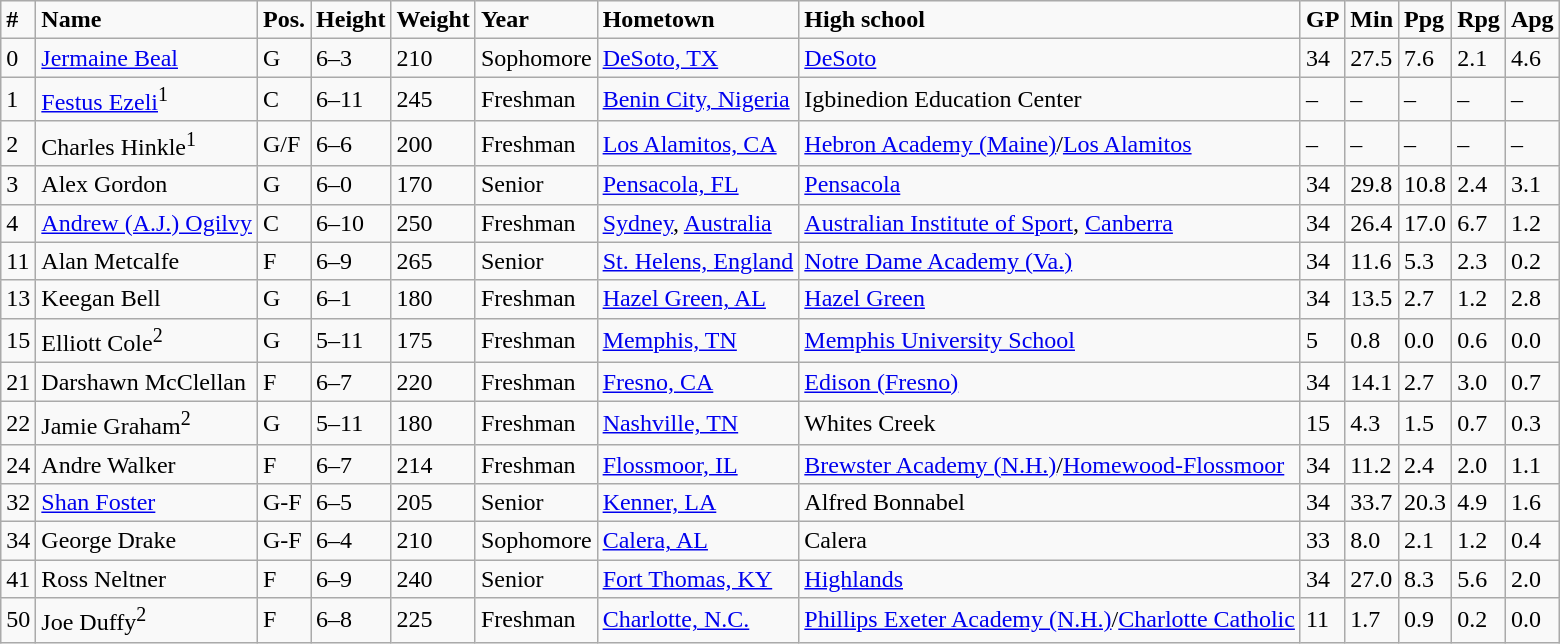<table class="wikitable">
<tr>
<td><strong>#</strong></td>
<td><strong>Name</strong></td>
<td><strong>Pos.</strong></td>
<td><strong>Height</strong></td>
<td><strong>Weight</strong></td>
<td><strong>Year</strong></td>
<td><strong>Hometown</strong></td>
<td><strong>High school</strong></td>
<td><strong>GP</strong></td>
<td><strong>Min</strong></td>
<td><strong>Ppg</strong></td>
<td><strong>Rpg</strong></td>
<td><strong>Apg</strong></td>
</tr>
<tr>
<td>0</td>
<td><a href='#'>Jermaine Beal</a></td>
<td>G</td>
<td>6–3</td>
<td>210</td>
<td>Sophomore</td>
<td><a href='#'>DeSoto, TX</a></td>
<td><a href='#'>DeSoto</a></td>
<td>34</td>
<td>27.5</td>
<td>7.6</td>
<td>2.1</td>
<td>4.6</td>
</tr>
<tr>
<td>1</td>
<td><a href='#'>Festus Ezeli</a><sup>1</sup></td>
<td>C</td>
<td>6–11</td>
<td>245</td>
<td>Freshman</td>
<td><a href='#'>Benin City, Nigeria</a></td>
<td>Igbinedion Education Center</td>
<td>–</td>
<td>–</td>
<td>–</td>
<td>–</td>
<td>–</td>
</tr>
<tr>
<td>2</td>
<td>Charles Hinkle<sup>1</sup></td>
<td>G/F</td>
<td>6–6</td>
<td>200</td>
<td>Freshman</td>
<td><a href='#'>Los Alamitos, CA</a></td>
<td><a href='#'>Hebron Academy (Maine)</a>/<a href='#'>Los Alamitos</a></td>
<td>–</td>
<td>–</td>
<td>–</td>
<td>–</td>
<td>–</td>
</tr>
<tr>
<td>3</td>
<td>Alex Gordon</td>
<td>G</td>
<td>6–0</td>
<td>170</td>
<td>Senior</td>
<td><a href='#'>Pensacola, FL</a></td>
<td><a href='#'>Pensacola</a></td>
<td>34</td>
<td>29.8</td>
<td>10.8</td>
<td>2.4</td>
<td>3.1</td>
</tr>
<tr>
<td>4</td>
<td><a href='#'>Andrew (A.J.) Ogilvy</a></td>
<td>C</td>
<td>6–10</td>
<td>250</td>
<td>Freshman</td>
<td><a href='#'>Sydney</a>, <a href='#'>Australia</a></td>
<td><a href='#'>Australian Institute of Sport</a>, <a href='#'>Canberra</a></td>
<td>34</td>
<td>26.4</td>
<td>17.0</td>
<td>6.7</td>
<td>1.2</td>
</tr>
<tr>
<td>11</td>
<td>Alan Metcalfe</td>
<td>F</td>
<td>6–9</td>
<td>265</td>
<td>Senior</td>
<td><a href='#'>St. Helens, England</a></td>
<td><a href='#'>Notre Dame Academy (Va.)</a></td>
<td>34</td>
<td>11.6</td>
<td>5.3</td>
<td>2.3</td>
<td>0.2</td>
</tr>
<tr>
<td>13</td>
<td>Keegan Bell</td>
<td>G</td>
<td>6–1</td>
<td>180</td>
<td>Freshman</td>
<td><a href='#'>Hazel Green, AL</a></td>
<td><a href='#'>Hazel Green</a></td>
<td>34</td>
<td>13.5</td>
<td>2.7</td>
<td>1.2</td>
<td>2.8</td>
</tr>
<tr>
<td>15</td>
<td>Elliott Cole<sup>2</sup></td>
<td>G</td>
<td>5–11</td>
<td>175</td>
<td>Freshman</td>
<td><a href='#'>Memphis, TN</a></td>
<td><a href='#'>Memphis University School</a></td>
<td>5</td>
<td>0.8</td>
<td>0.0</td>
<td>0.6</td>
<td>0.0</td>
</tr>
<tr>
<td>21</td>
<td>Darshawn McClellan</td>
<td>F</td>
<td>6–7</td>
<td>220</td>
<td>Freshman</td>
<td><a href='#'>Fresno, CA</a></td>
<td><a href='#'>Edison (Fresno)</a></td>
<td>34</td>
<td>14.1</td>
<td>2.7</td>
<td>3.0</td>
<td>0.7</td>
</tr>
<tr>
<td>22</td>
<td>Jamie Graham<sup>2</sup></td>
<td>G</td>
<td>5–11</td>
<td>180</td>
<td>Freshman</td>
<td><a href='#'>Nashville, TN</a></td>
<td>Whites Creek</td>
<td>15</td>
<td>4.3</td>
<td>1.5</td>
<td>0.7</td>
<td>0.3</td>
</tr>
<tr>
<td>24</td>
<td>Andre Walker</td>
<td>F</td>
<td>6–7</td>
<td>214</td>
<td>Freshman</td>
<td><a href='#'>Flossmoor, IL</a></td>
<td><a href='#'>Brewster Academy (N.H.)</a>/<a href='#'>Homewood-Flossmoor</a></td>
<td>34</td>
<td>11.2</td>
<td>2.4</td>
<td>2.0</td>
<td>1.1</td>
</tr>
<tr>
<td>32</td>
<td><a href='#'>Shan Foster</a></td>
<td>G-F</td>
<td>6–5</td>
<td>205</td>
<td>Senior</td>
<td><a href='#'>Kenner, LA</a></td>
<td>Alfred Bonnabel</td>
<td>34</td>
<td>33.7</td>
<td>20.3</td>
<td>4.9</td>
<td>1.6</td>
</tr>
<tr>
<td>34</td>
<td>George Drake</td>
<td>G-F</td>
<td>6–4</td>
<td>210</td>
<td>Sophomore</td>
<td><a href='#'>Calera, AL</a></td>
<td>Calera</td>
<td>33</td>
<td>8.0</td>
<td>2.1</td>
<td>1.2</td>
<td>0.4</td>
</tr>
<tr>
<td>41</td>
<td>Ross Neltner</td>
<td>F</td>
<td>6–9</td>
<td>240</td>
<td>Senior</td>
<td><a href='#'>Fort Thomas, KY</a></td>
<td><a href='#'>Highlands</a></td>
<td>34</td>
<td>27.0</td>
<td>8.3</td>
<td>5.6</td>
<td>2.0</td>
</tr>
<tr>
<td>50</td>
<td>Joe Duffy<sup>2</sup></td>
<td>F</td>
<td>6–8</td>
<td>225</td>
<td>Freshman</td>
<td><a href='#'>Charlotte, N.C.</a></td>
<td><a href='#'>Phillips Exeter Academy (N.H.)</a>/<a href='#'>Charlotte Catholic</a></td>
<td>11</td>
<td>1.7</td>
<td>0.9</td>
<td>0.2</td>
<td>0.0</td>
</tr>
</table>
